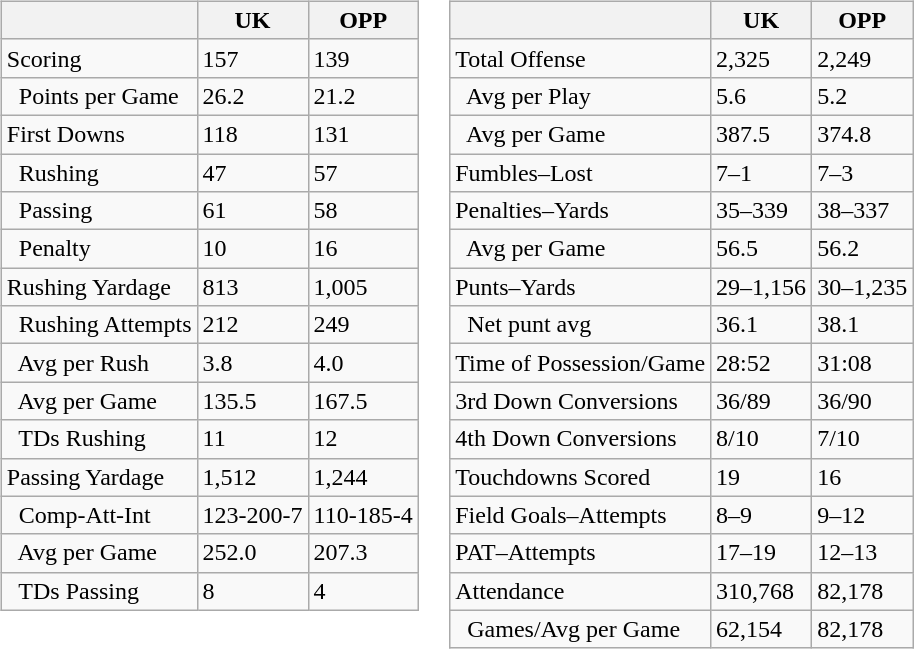<table>
<tr>
<td valign="top"><br><table class="wikitable" style="white-space:nowrap;">
<tr>
<th></th>
<th>UK</th>
<th>OPP</th>
</tr>
<tr>
<td>Scoring</td>
<td>157</td>
<td>139</td>
</tr>
<tr>
<td>  Points per Game</td>
<td>26.2</td>
<td>21.2</td>
</tr>
<tr>
<td>First Downs</td>
<td>118</td>
<td>131</td>
</tr>
<tr>
<td>  Rushing</td>
<td>47</td>
<td>57</td>
</tr>
<tr>
<td>  Passing</td>
<td>61</td>
<td>58</td>
</tr>
<tr>
<td>  Penalty</td>
<td>10</td>
<td>16</td>
</tr>
<tr>
<td>Rushing Yardage</td>
<td>813</td>
<td>1,005</td>
</tr>
<tr>
<td>  Rushing Attempts</td>
<td>212</td>
<td>249</td>
</tr>
<tr>
<td>  Avg per Rush</td>
<td>3.8</td>
<td>4.0</td>
</tr>
<tr>
<td>  Avg per Game</td>
<td>135.5</td>
<td>167.5</td>
</tr>
<tr>
<td>  TDs Rushing</td>
<td>11</td>
<td>12</td>
</tr>
<tr>
<td>Passing Yardage</td>
<td>1,512</td>
<td>1,244</td>
</tr>
<tr>
<td>  Comp-Att-Int</td>
<td>123-200-7</td>
<td>110-185-4</td>
</tr>
<tr>
<td>  Avg per Game</td>
<td>252.0</td>
<td>207.3</td>
</tr>
<tr>
<td>  TDs Passing</td>
<td>8</td>
<td>4</td>
</tr>
</table>
</td>
<td valign="top"><br><table class="wikitable" style="white-space:nowrap;">
<tr>
<th></th>
<th>UK</th>
<th>OPP</th>
</tr>
<tr>
<td>Total Offense</td>
<td>2,325</td>
<td>2,249</td>
</tr>
<tr>
<td>  Avg per Play</td>
<td>5.6</td>
<td>5.2</td>
</tr>
<tr>
<td>  Avg per Game</td>
<td>387.5</td>
<td>374.8</td>
</tr>
<tr>
<td>Fumbles–Lost</td>
<td>7–1</td>
<td>7–3</td>
</tr>
<tr>
<td>Penalties–Yards</td>
<td>35–339</td>
<td>38–337</td>
</tr>
<tr>
<td>  Avg per Game</td>
<td>56.5</td>
<td>56.2</td>
</tr>
<tr>
<td>Punts–Yards</td>
<td>29–1,156</td>
<td>30–1,235</td>
</tr>
<tr>
<td>  Net punt avg</td>
<td>36.1</td>
<td>38.1</td>
</tr>
<tr>
<td>Time of Possession/Game</td>
<td>28:52</td>
<td>31:08</td>
</tr>
<tr>
<td>3rd Down Conversions</td>
<td>36/89</td>
<td>36/90</td>
</tr>
<tr>
<td>4th Down Conversions</td>
<td>8/10</td>
<td>7/10</td>
</tr>
<tr>
<td>Touchdowns Scored</td>
<td>19</td>
<td>16</td>
</tr>
<tr>
<td>Field Goals–Attempts</td>
<td>8–9</td>
<td>9–12</td>
</tr>
<tr>
<td>PAT–Attempts</td>
<td>17–19</td>
<td>12–13</td>
</tr>
<tr>
<td>Attendance</td>
<td>310,768</td>
<td>82,178</td>
</tr>
<tr>
<td>  Games/Avg per Game</td>
<td>62,154</td>
<td>82,178</td>
</tr>
</table>
</td>
</tr>
</table>
